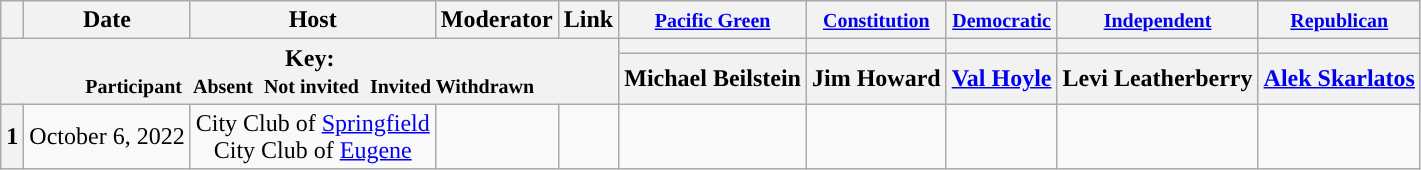<table class="wikitable" style="text-align:center;">
<tr>
<th scope="col"></th>
<th scope="col">Date</th>
<th scope="col">Host</th>
<th scope="col">Moderator</th>
<th scope="col">Link</th>
<th scope="col"><small><a href='#'>Pacific Green</a></small></th>
<th scope="col"><small><a href='#'>Constitution</a></small></th>
<th scope="col"><small><a href='#'>Democratic</a></small></th>
<th scope="col"><small><a href='#'>Independent</a></small></th>
<th scope="col"><small><a href='#'>Republican</a></small></th>
</tr>
<tr>
<th colspan="5" rowspan="2">Key:<br> <small>Participant </small>  <small>Absent </small>  <small>Not invited </small>  <small>Invited  Withdrawn</small></th>
<th scope="col" style="background:"></th>
<th scope="col" style="background:"></th>
<th scope="col" style="background:"></th>
<th scope="col" style="background:"></th>
<th scope="col" style="background:"></th>
</tr>
<tr>
<th scope="col">Michael Beilstein</th>
<th scope="col">Jim Howard</th>
<th scope="col"><a href='#'>Val Hoyle</a></th>
<th scope="col">Levi Leatherberry</th>
<th scope="col"><a href='#'>Alek Skarlatos</a></th>
</tr>
<tr>
<th>1</th>
<td style="white-space:nowrap;">October 6, 2022</td>
<td style="white-space:nowrap;">City Club of <a href='#'>Springfield</a><br>City Club of <a href='#'>Eugene</a></td>
<td style="white-space:nowrap;"></td>
<td style="white-space:nowrap;"></td>
<td></td>
<td></td>
<td></td>
<td></td>
<td></td>
</tr>
</table>
